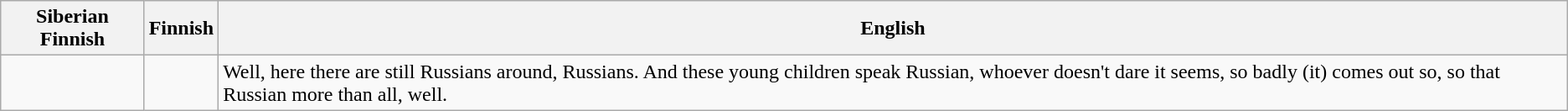<table class="wikitable">
<tr>
<th>Siberian Finnish</th>
<th>Finnish</th>
<th>English</th>
</tr>
<tr>
<td></td>
<td></td>
<td>Well, here there are still Russians around, Russians. And these young children speak Russian, whoever doesn't dare it seems, so badly (it) comes out so, so that Russian more than all, well.</td>
</tr>
</table>
